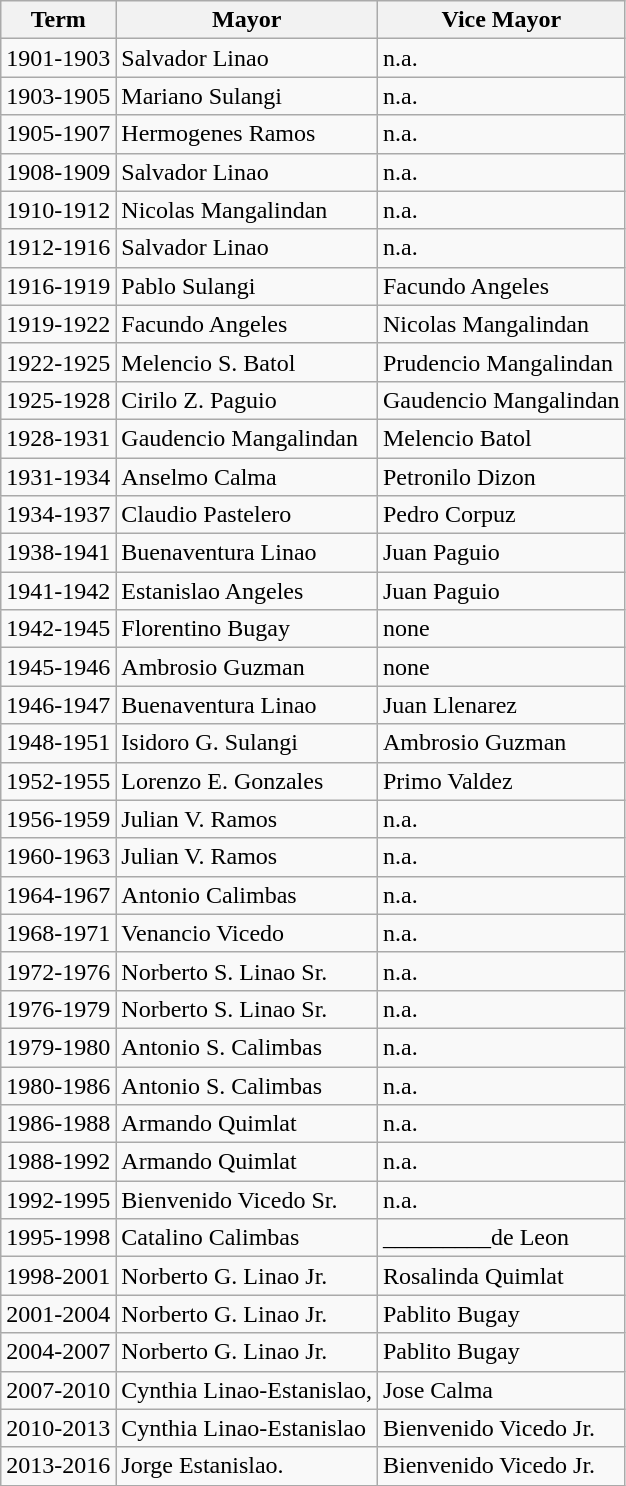<table class="wikitable">
<tr>
<th>Term</th>
<th>Mayor</th>
<th>Vice Mayor</th>
</tr>
<tr>
<td>1901-1903</td>
<td>Salvador Linao</td>
<td>n.a.</td>
</tr>
<tr>
<td>1903-1905</td>
<td>Mariano Sulangi</td>
<td>n.a.</td>
</tr>
<tr>
<td>1905-1907</td>
<td>Hermogenes Ramos</td>
<td>n.a.</td>
</tr>
<tr>
<td>1908-1909</td>
<td>Salvador Linao</td>
<td>n.a.</td>
</tr>
<tr>
<td>1910-1912</td>
<td>Nicolas Mangalindan</td>
<td>n.a.</td>
</tr>
<tr>
<td>1912-1916</td>
<td>Salvador Linao</td>
<td>n.a.</td>
</tr>
<tr>
<td>1916-1919</td>
<td>Pablo Sulangi</td>
<td>Facundo Angeles</td>
</tr>
<tr>
<td>1919-1922</td>
<td>Facundo Angeles</td>
<td>Nicolas Mangalindan</td>
</tr>
<tr>
<td>1922-1925</td>
<td>Melencio S. Batol</td>
<td>Prudencio Mangalindan</td>
</tr>
<tr>
<td>1925-1928</td>
<td>Cirilo Z. Paguio</td>
<td>Gaudencio Mangalindan</td>
</tr>
<tr>
<td>1928-1931</td>
<td>Gaudencio Mangalindan</td>
<td>Melencio Batol</td>
</tr>
<tr>
<td>1931-1934</td>
<td>Anselmo Calma</td>
<td>Petronilo Dizon</td>
</tr>
<tr>
<td>1934-1937</td>
<td>Claudio Pastelero</td>
<td>Pedro Corpuz</td>
</tr>
<tr>
<td>1938-1941</td>
<td>Buenaventura Linao</td>
<td>Juan Paguio</td>
</tr>
<tr>
<td>1941-1942</td>
<td>Estanislao Angeles</td>
<td>Juan Paguio</td>
</tr>
<tr>
<td>1942-1945</td>
<td>Florentino Bugay</td>
<td>none</td>
</tr>
<tr>
<td>1945-1946</td>
<td>Ambrosio Guzman</td>
<td>none</td>
</tr>
<tr>
<td>1946-1947</td>
<td>Buenaventura Linao</td>
<td>Juan Llenarez</td>
</tr>
<tr>
<td>1948-1951</td>
<td>Isidoro G. Sulangi</td>
<td>Ambrosio Guzman</td>
</tr>
<tr>
<td>1952-1955</td>
<td>Lorenzo E. Gonzales</td>
<td>Primo Valdez</td>
</tr>
<tr>
<td>1956-1959</td>
<td>Julian V. Ramos</td>
<td>n.a.</td>
</tr>
<tr>
<td>1960-1963</td>
<td>Julian V. Ramos</td>
<td>n.a.</td>
</tr>
<tr>
<td>1964-1967</td>
<td>Antonio Calimbas</td>
<td>n.a.</td>
</tr>
<tr>
<td>1968-1971</td>
<td>Venancio Vicedo</td>
<td>n.a.</td>
</tr>
<tr>
<td>1972-1976</td>
<td>Norberto S. Linao Sr.</td>
<td>n.a.</td>
</tr>
<tr>
<td>1976-1979</td>
<td>Norberto S. Linao Sr.</td>
<td>n.a.</td>
</tr>
<tr>
<td>1979-1980</td>
<td>Antonio S. Calimbas</td>
<td>n.a.</td>
</tr>
<tr>
<td>1980-1986</td>
<td>Antonio S. Calimbas</td>
<td>n.a.</td>
</tr>
<tr>
<td>1986-1988</td>
<td>Armando Quimlat</td>
<td>n.a.</td>
</tr>
<tr>
<td>1988-1992</td>
<td>Armando Quimlat</td>
<td>n.a.</td>
</tr>
<tr>
<td>1992-1995</td>
<td>Bienvenido Vicedo Sr.</td>
<td>n.a.</td>
</tr>
<tr>
<td>1995-1998</td>
<td>Catalino Calimbas</td>
<td>_________de Leon</td>
</tr>
<tr>
<td>1998-2001</td>
<td>Norberto G. Linao Jr.</td>
<td>Rosalinda Quimlat</td>
</tr>
<tr>
<td>2001-2004</td>
<td>Norberto G. Linao Jr.</td>
<td>Pablito Bugay</td>
</tr>
<tr>
<td>2004-2007</td>
<td>Norberto G. Linao Jr.</td>
<td>Pablito Bugay</td>
</tr>
<tr>
<td>2007-2010</td>
<td>Cynthia Linao-Estanislao,</td>
<td>Jose Calma</td>
</tr>
<tr>
<td>2010-2013</td>
<td>Cynthia Linao-Estanislao</td>
<td>Bienvenido Vicedo Jr.</td>
</tr>
<tr>
<td>2013-2016</td>
<td>Jorge Estanislao.</td>
<td>Bienvenido Vicedo Jr.</td>
</tr>
</table>
